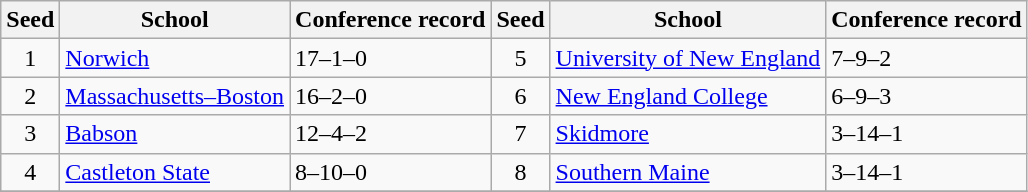<table class="wikitable">
<tr>
<th>Seed</th>
<th>School</th>
<th>Conference record</th>
<th>Seed</th>
<th>School</th>
<th>Conference record</th>
</tr>
<tr>
<td align=center>1</td>
<td><a href='#'>Norwich</a></td>
<td>17–1–0</td>
<td align=center>5</td>
<td><a href='#'>University of New England</a></td>
<td>7–9–2</td>
</tr>
<tr>
<td align=center>2</td>
<td><a href='#'>Massachusetts–Boston</a></td>
<td>16–2–0</td>
<td align=center>6</td>
<td><a href='#'>New England College</a></td>
<td>6–9–3</td>
</tr>
<tr>
<td align=center>3</td>
<td><a href='#'>Babson</a></td>
<td>12–4–2</td>
<td align=center>7</td>
<td><a href='#'>Skidmore</a></td>
<td>3–14–1</td>
</tr>
<tr>
<td align=center>4</td>
<td><a href='#'>Castleton State</a></td>
<td>8–10–0</td>
<td align=center>8</td>
<td><a href='#'>Southern Maine</a></td>
<td>3–14–1</td>
</tr>
<tr>
</tr>
</table>
